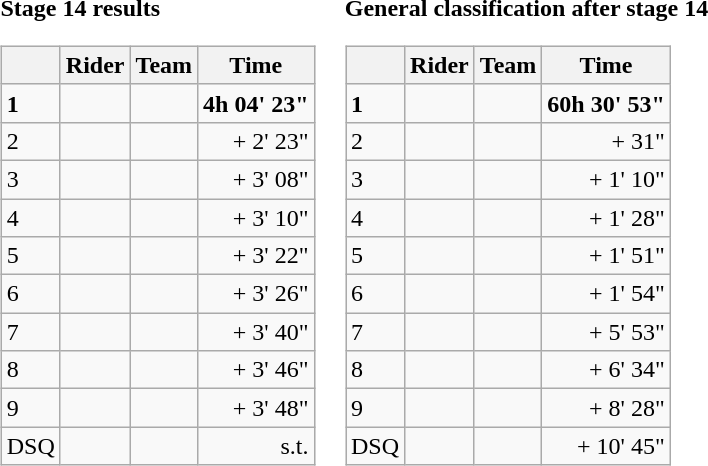<table>
<tr valign=top>
<td><strong>Stage 14 results</strong><br><table class="wikitable">
<tr>
<th></th>
<th>Rider</th>
<th>Team</th>
<th>Time</th>
</tr>
<tr>
<td><strong>1</strong></td>
<td><strong></strong></td>
<td><strong></strong></td>
<td align="right" nowrap><strong>4h 04' 23"</strong></td>
</tr>
<tr>
<td>2</td>
<td></td>
<td></td>
<td align="right">+ 2' 23"</td>
</tr>
<tr>
<td>3</td>
<td></td>
<td></td>
<td align="right">+ 3' 08"</td>
</tr>
<tr>
<td>4</td>
<td></td>
<td></td>
<td align="right">+ 3' 10"</td>
</tr>
<tr>
<td>5</td>
<td></td>
<td></td>
<td align="right">+ 3' 22"</td>
</tr>
<tr>
<td>6</td>
<td></td>
<td></td>
<td align="right">+ 3' 26"</td>
</tr>
<tr>
<td>7</td>
<td></td>
<td></td>
<td align="right">+ 3' 40"</td>
</tr>
<tr>
<td>8</td>
<td></td>
<td></td>
<td align="right">+ 3' 46"</td>
</tr>
<tr>
<td>9</td>
<td></td>
<td></td>
<td align="right">+ 3' 48"</td>
</tr>
<tr>
<td>DSQ</td>
<td><s></s></td>
<td></td>
<td align="right">s.t.</td>
</tr>
</table>
</td>
<td><strong>General classification after stage 14</strong><br><table class="wikitable">
<tr>
<th></th>
<th>Rider</th>
<th>Team</th>
<th>Time</th>
</tr>
<tr>
<td><strong>1</strong></td>
<td><strong></strong></td>
<td><strong></strong></td>
<td align="right" nowrap><strong>60h 30' 53"</strong></td>
</tr>
<tr>
<td>2</td>
<td></td>
<td></td>
<td align="right">+ 31"</td>
</tr>
<tr>
<td>3</td>
<td></td>
<td></td>
<td align="right">+ 1' 10"</td>
</tr>
<tr>
<td>4</td>
<td></td>
<td></td>
<td align="right">+ 1' 28"</td>
</tr>
<tr>
<td>5</td>
<td></td>
<td></td>
<td align="right">+ 1' 51"</td>
</tr>
<tr>
<td>6</td>
<td></td>
<td></td>
<td align="right">+ 1' 54"</td>
</tr>
<tr>
<td>7</td>
<td></td>
<td></td>
<td align="right">+ 5' 53"</td>
</tr>
<tr>
<td>8</td>
<td></td>
<td></td>
<td align="right">+ 6' 34"</td>
</tr>
<tr>
<td>9</td>
<td></td>
<td></td>
<td align="right">+ 8' 28"</td>
</tr>
<tr>
<td>DSQ</td>
<td><s></s></td>
<td></td>
<td align="right">+ 10' 45"</td>
</tr>
</table>
</td>
</tr>
</table>
